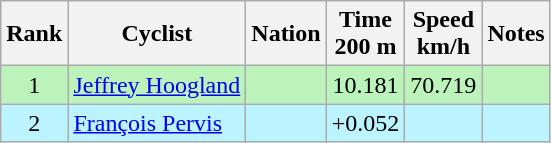<table class="wikitable sortable" style="text-align:center;">
<tr>
<th>Rank</th>
<th>Cyclist</th>
<th>Nation</th>
<th>Time<br>200 m</th>
<th>Speed<br>km/h</th>
<th>Notes</th>
</tr>
<tr bgcolor=bbf3bb>
<td>1</td>
<td align=left><a href='#'>Jeffrey Hoogland</a></td>
<td align=left></td>
<td>10.181</td>
<td>70.719</td>
<td></td>
</tr>
<tr bgcolor=bbf3ff>
<td>2</td>
<td align=left><a href='#'>François Pervis</a></td>
<td align=left></td>
<td data-sort-value=10.233>+0.052</td>
<td></td>
<td></td>
</tr>
</table>
